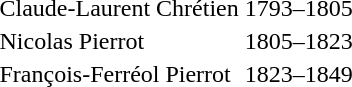<table>
<tr>
<td>Claude-Laurent Chrétien</td>
<td>1793–1805</td>
</tr>
<tr>
<td>Nicolas Pierrot</td>
<td>1805–1823</td>
</tr>
<tr>
<td>François-Ferréol Pierrot</td>
<td>1823–1849</td>
</tr>
</table>
